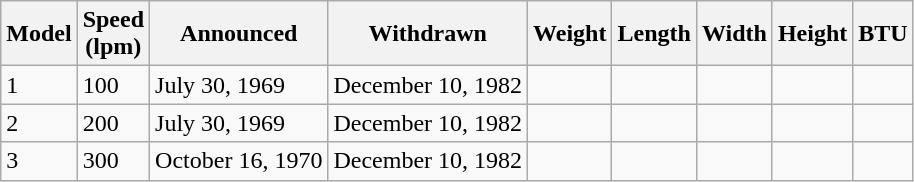<table class="wikitable">
<tr>
<th>Model</th>
<th>Speed<br>(lpm)</th>
<th>Announced</th>
<th>Withdrawn</th>
<th>Weight</th>
<th>Length</th>
<th>Width</th>
<th>Height</th>
<th>BTU</th>
</tr>
<tr>
<td>1</td>
<td>100</td>
<td>July 30, 1969</td>
<td>December 10, 1982</td>
<td></td>
<td></td>
<td></td>
<td></td>
<td></td>
</tr>
<tr>
<td>2</td>
<td>200</td>
<td>July 30, 1969</td>
<td>December 10, 1982</td>
<td></td>
<td></td>
<td></td>
<td></td>
<td></td>
</tr>
<tr>
<td>3</td>
<td>300</td>
<td>October 16, 1970</td>
<td>December 10, 1982</td>
<td></td>
<td></td>
<td></td>
<td></td>
<td></td>
</tr>
</table>
